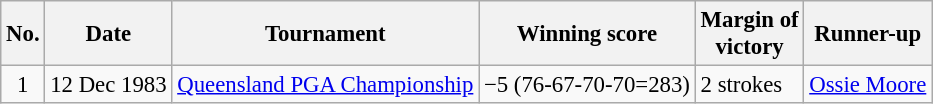<table class="wikitable" style="font-size:95%;">
<tr>
<th>No.</th>
<th>Date</th>
<th>Tournament</th>
<th>Winning score</th>
<th>Margin of<br>victory</th>
<th>Runner-up</th>
</tr>
<tr>
<td align=center>1</td>
<td align=right>12 Dec 1983</td>
<td><a href='#'>Queensland PGA Championship</a></td>
<td>−5 (76-67-70-70=283)</td>
<td>2 strokes</td>
<td> <a href='#'>Ossie Moore</a></td>
</tr>
</table>
